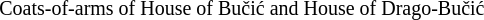<table style='float:right;'>
<tr align=center>
<td></td>
<td></td>
</tr>
<tr>
<td colspan=2 style="text-align:center;"><small>Coats-of-arms of House of Bučić and House of Drago-Bučić</small></td>
</tr>
</table>
